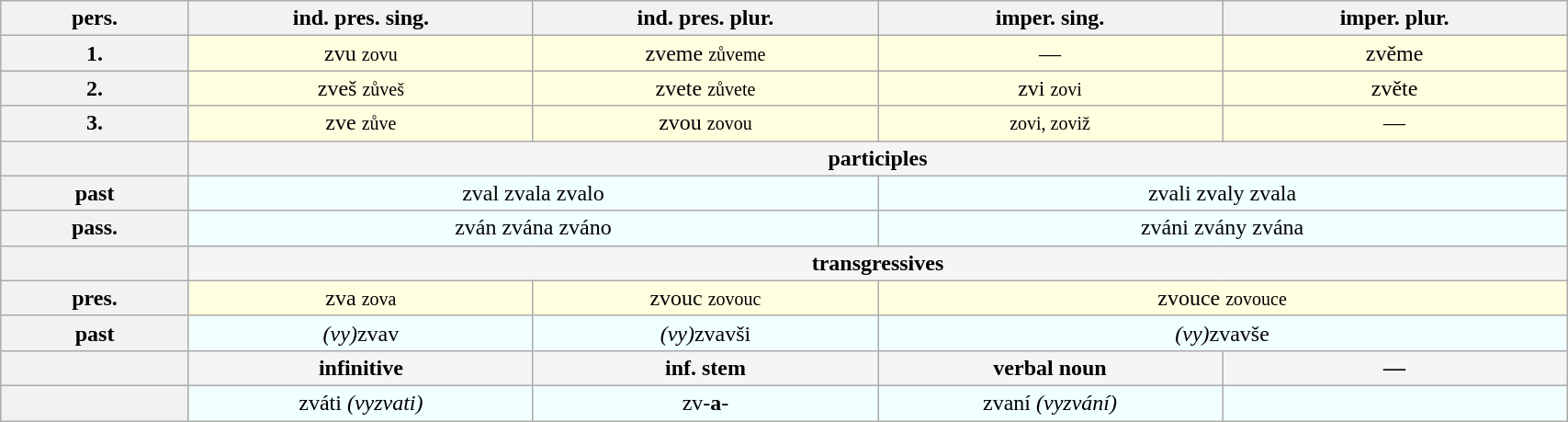<table class="wikitable" border="1" width=90% style="text-align:center; background:lightyellow">
<tr>
<th>pers.</th>
<th width=22%>ind. pres. sing.</th>
<th width=22%>ind. pres. plur.</th>
<th width=22%>imper. sing.</th>
<th width=22%>imper. plur.</th>
</tr>
<tr>
<th>1.</th>
<td>zvu <small>zovu</small></td>
<td>zveme <small>zůveme</small></td>
<td>—</td>
<td>zvěme</td>
</tr>
<tr>
<th>2.</th>
<td>zveš <small>zůveš</small></td>
<td>zvete <small>zůvete</small></td>
<td>zvi <small>zovi</small></td>
<td>zvěte</td>
</tr>
<tr>
<th>3.</th>
<td>zve <small>zůve</small></td>
<td>zvou <small>zovou</small></td>
<td><small>zovi, zoviž</small></td>
<td>—</td>
</tr>
<tr style="font-weight:bold; background:whitesmoke">
<th> </th>
<td colspan=4>participles</td>
</tr>
<tr style="background:azure">
<th>past</th>
<td colspan=2>zval zvala zvalo</td>
<td colspan=2>zvali zvaly zvala</td>
</tr>
<tr style="background:azure">
<th>pass.</th>
<td colspan=2>zván zvána zváno</td>
<td colspan=2>zváni zvány zvána</td>
</tr>
<tr style="font-weight:bold; background:whitesmoke">
<th> </th>
<td colspan=4>transgressives</td>
</tr>
<tr>
<th>pres.</th>
<td>zva <small>zova</small></td>
<td>zvouc <small>zovouc</small></td>
<td colspan=2>zvouce <small>zovouce</small></td>
</tr>
<tr style="background:azure">
<th>past</th>
<td><em>(vy)</em>zvav</td>
<td><em>(vy)</em>zvavši</td>
<td colspan=2><em>(vy)</em>zvavše</td>
</tr>
<tr style="font-weight:bold; background:whitesmoke">
<th> </th>
<td>infinitive</td>
<td>inf. stem</td>
<td>verbal noun</td>
<td>—</td>
</tr>
<tr style="background:azure">
<th> </th>
<td>zváti <em>(vyzvati)</em></td>
<td>zv-<strong>a</strong>-</td>
<td>zvaní <em>(vyzvání)</em></td>
<td></td>
</tr>
</table>
